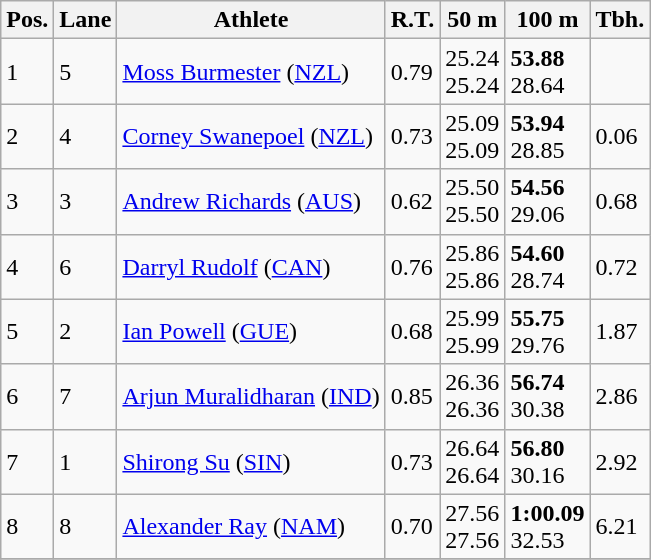<table class="wikitable">
<tr>
<th>Pos.</th>
<th>Lane</th>
<th>Athlete</th>
<th>R.T.</th>
<th>50 m</th>
<th>100 m</th>
<th>Tbh.</th>
</tr>
<tr>
<td>1</td>
<td>5</td>
<td> <a href='#'>Moss Burmester</a> (<a href='#'>NZL</a>)</td>
<td>0.79</td>
<td>25.24<br>25.24</td>
<td><strong>53.88</strong><br>28.64</td>
<td> </td>
</tr>
<tr>
<td>2</td>
<td>4</td>
<td> <a href='#'>Corney Swanepoel</a> (<a href='#'>NZL</a>)</td>
<td>0.73</td>
<td>25.09<br>25.09</td>
<td><strong>53.94</strong><br>28.85</td>
<td>0.06</td>
</tr>
<tr>
<td>3</td>
<td>3</td>
<td> <a href='#'>Andrew Richards</a> (<a href='#'>AUS</a>)</td>
<td>0.62</td>
<td>25.50<br>25.50</td>
<td><strong>54.56</strong><br>29.06</td>
<td>0.68</td>
</tr>
<tr>
<td>4</td>
<td>6</td>
<td> <a href='#'>Darryl Rudolf</a> (<a href='#'>CAN</a>)</td>
<td>0.76</td>
<td>25.86<br>25.86</td>
<td><strong>54.60</strong><br>28.74</td>
<td>0.72</td>
</tr>
<tr>
<td>5</td>
<td>2</td>
<td> <a href='#'>Ian Powell</a> (<a href='#'>GUE</a>)</td>
<td>0.68</td>
<td>25.99<br>25.99</td>
<td><strong>55.75</strong><br>29.76</td>
<td>1.87</td>
</tr>
<tr>
<td>6</td>
<td>7</td>
<td> <a href='#'>Arjun Muralidharan</a> (<a href='#'>IND</a>)</td>
<td>0.85</td>
<td>26.36<br>26.36</td>
<td><strong>56.74</strong><br>30.38</td>
<td>2.86</td>
</tr>
<tr>
<td>7</td>
<td>1</td>
<td> <a href='#'>Shirong Su</a> (<a href='#'>SIN</a>)</td>
<td>0.73</td>
<td>26.64<br>26.64</td>
<td><strong>56.80</strong><br>30.16</td>
<td>2.92</td>
</tr>
<tr>
<td>8</td>
<td>8</td>
<td> <a href='#'>Alexander Ray</a> (<a href='#'>NAM</a>)</td>
<td>0.70</td>
<td>27.56<br>27.56</td>
<td><strong>1:00.09</strong><br>32.53</td>
<td>6.21</td>
</tr>
<tr>
</tr>
</table>
